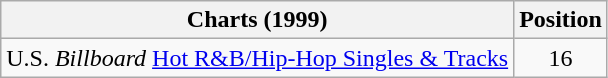<table class="wikitable">
<tr>
<th>Charts (1999)</th>
<th>Position</th>
</tr>
<tr>
<td>U.S. <em>Billboard</em> <a href='#'>Hot R&B/Hip-Hop Singles & Tracks</a></td>
<td align="center">16</td>
</tr>
</table>
